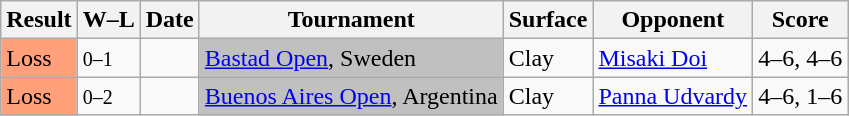<table class="sortable wikitable">
<tr>
<th>Result</th>
<th class="unsortable">W–L</th>
<th>Date</th>
<th>Tournament</th>
<th>Surface</th>
<th>Opponent</th>
<th class="unsortable">Score</th>
</tr>
<tr>
<td bgcolor=FFA07A>Loss</td>
<td><small>0–1</small></td>
<td><a href='#'></a></td>
<td bgcolor=silver><a href='#'>Bastad Open</a>, Sweden</td>
<td>Clay</td>
<td> <a href='#'>Misaki Doi</a></td>
<td>4–6, 4–6</td>
</tr>
<tr>
<td bgcolor=FFA07A>Loss</td>
<td><small>0–2</small></td>
<td><a href='#'></a></td>
<td bgcolor=silver><a href='#'>Buenos Aires Open</a>, Argentina</td>
<td>Clay</td>
<td> <a href='#'>Panna Udvardy</a></td>
<td>4–6, 1–6</td>
</tr>
</table>
